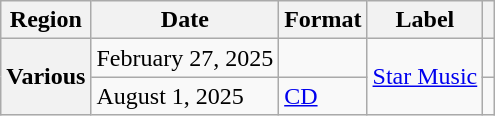<table class="wikitable plainrowheaders">
<tr>
<th scope="col">Region</th>
<th scope="col">Date</th>
<th scope="col">Format</th>
<th scope="col">Label</th>
<th scope="col"></th>
</tr>
<tr>
<th rowspan="2" scope="row">Various</th>
<td>February 27, 2025</td>
<td></td>
<td rowspan="2"><a href='#'>Star Music</a></td>
<td align="center"></td>
</tr>
<tr>
<td>August 1, 2025</td>
<td><a href='#'>CD</a></td>
<td align="center"></td>
</tr>
</table>
